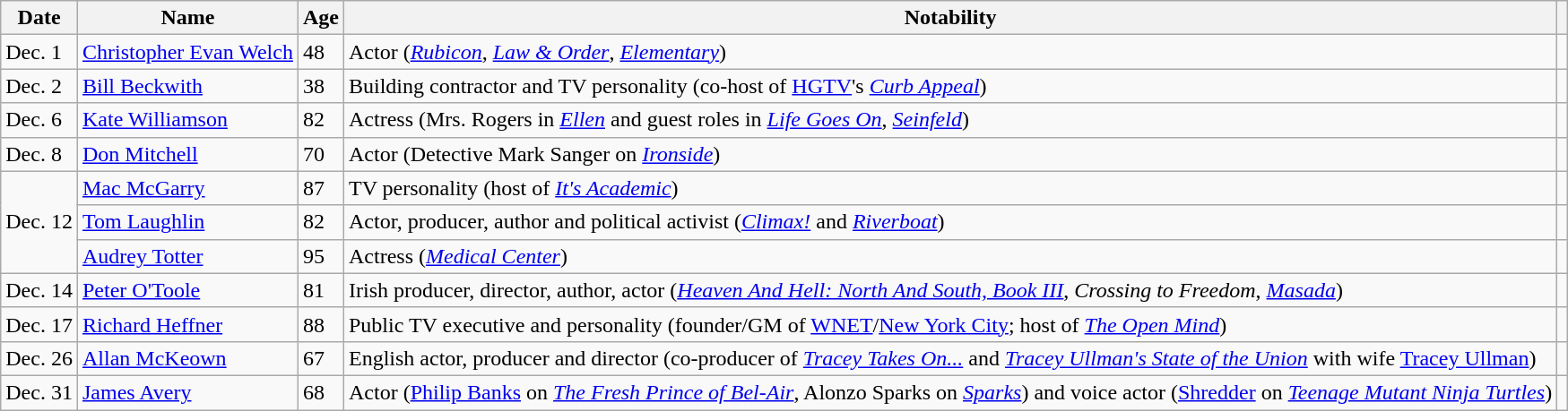<table class="wikitable sortable">
<tr ">
<th>Date</th>
<th>Name</th>
<th>Age</th>
<th>Notability</th>
<th class="unsortable"></th>
</tr>
<tr>
<td>Dec. 1</td>
<td><a href='#'>Christopher Evan Welch</a></td>
<td>48</td>
<td>Actor (<em><a href='#'>Rubicon</a></em>, <em><a href='#'>Law & Order</a></em>, <em><a href='#'>Elementary</a></em>)</td>
<td></td>
</tr>
<tr>
<td>Dec. 2</td>
<td><a href='#'>Bill Beckwith</a></td>
<td>38</td>
<td>Building contractor and TV personality (co-host of <a href='#'>HGTV</a>'s <em><a href='#'>Curb Appeal</a></em>)</td>
<td></td>
</tr>
<tr>
<td>Dec. 6</td>
<td><a href='#'>Kate Williamson</a></td>
<td>82</td>
<td>Actress (Mrs. Rogers in <em><a href='#'>Ellen</a></em> and guest roles in <em><a href='#'>Life Goes On</a></em>, <em><a href='#'>Seinfeld</a></em>)</td>
<td></td>
</tr>
<tr>
<td>Dec. 8</td>
<td><a href='#'>Don Mitchell</a></td>
<td>70</td>
<td>Actor (Detective Mark Sanger on <em><a href='#'>Ironside</a></em>)</td>
<td></td>
</tr>
<tr>
<td rowspan=3>Dec. 12</td>
<td><a href='#'>Mac McGarry</a></td>
<td>87</td>
<td>TV personality (host of <em><a href='#'>It's Academic</a></em>)</td>
<td></td>
</tr>
<tr>
<td><a href='#'>Tom Laughlin</a></td>
<td>82</td>
<td>Actor, producer, author and political activist (<em><a href='#'>Climax!</a></em> and <em><a href='#'>Riverboat</a></em>)</td>
<td></td>
</tr>
<tr>
<td><a href='#'>Audrey Totter</a></td>
<td>95</td>
<td>Actress (<em><a href='#'>Medical Center</a></em>)</td>
<td></td>
</tr>
<tr>
<td>Dec. 14</td>
<td><a href='#'>Peter O'Toole</a></td>
<td>81</td>
<td>Irish producer, director, author, actor (<em><a href='#'>Heaven And Hell: North And South, Book III</a></em>, <em>Crossing to Freedom</em>, <em><a href='#'>Masada</a></em>)</td>
<td></td>
</tr>
<tr>
<td>Dec. 17</td>
<td><a href='#'>Richard Heffner</a></td>
<td>88</td>
<td>Public TV executive and personality (founder/GM of <a href='#'>WNET</a>/<a href='#'>New York City</a>; host of <em><a href='#'>The Open Mind</a></em>)</td>
<td></td>
</tr>
<tr>
<td>Dec. 26</td>
<td><a href='#'>Allan McKeown</a></td>
<td>67</td>
<td>English actor, producer and director (co-producer of <em><a href='#'>Tracey Takes On...</a></em> and <em><a href='#'>Tracey Ullman's State of the Union</a></em> with wife <a href='#'>Tracey Ullman</a>)</td>
<td></td>
</tr>
<tr>
<td>Dec. 31</td>
<td><a href='#'>James Avery</a></td>
<td>68</td>
<td>Actor (<a href='#'>Philip Banks</a> on <em><a href='#'>The Fresh Prince of Bel-Air</a></em>, Alonzo Sparks on <em><a href='#'>Sparks</a></em>) and voice actor (<a href='#'>Shredder</a> on <em><a href='#'>Teenage Mutant Ninja Turtles</a></em>)</td>
<td></td>
</tr>
</table>
